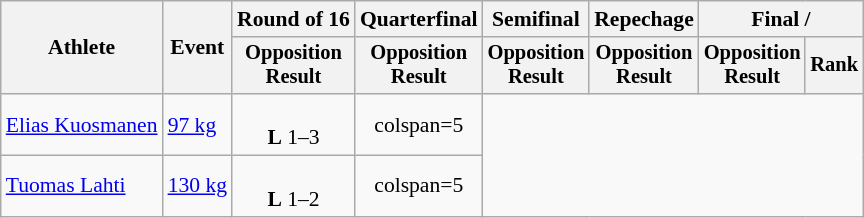<table class="wikitable" style="font-size:90%">
<tr>
<th rowspan=2>Athlete</th>
<th rowspan=2>Event</th>
<th>Round of 16</th>
<th>Quarterfinal</th>
<th>Semifinal</th>
<th>Repechage</th>
<th colspan=2>Final / </th>
</tr>
<tr style="font-size: 95%">
<th>Opposition<br>Result</th>
<th>Opposition<br>Result</th>
<th>Opposition<br>Result</th>
<th>Opposition<br>Result</th>
<th>Opposition<br>Result</th>
<th>Rank</th>
</tr>
<tr align=center>
<td align=left><a href='#'>Elias Kuosmanen</a></td>
<td align=left><a href='#'>97 kg</a></td>
<td><br><strong>L</strong> 1–3</td>
<td>colspan=5 </td>
</tr>
<tr align=center>
<td align=left><a href='#'>Tuomas Lahti</a></td>
<td align=left><a href='#'>130 kg</a></td>
<td><br><strong>L</strong> 1–2</td>
<td>colspan=5 </td>
</tr>
</table>
